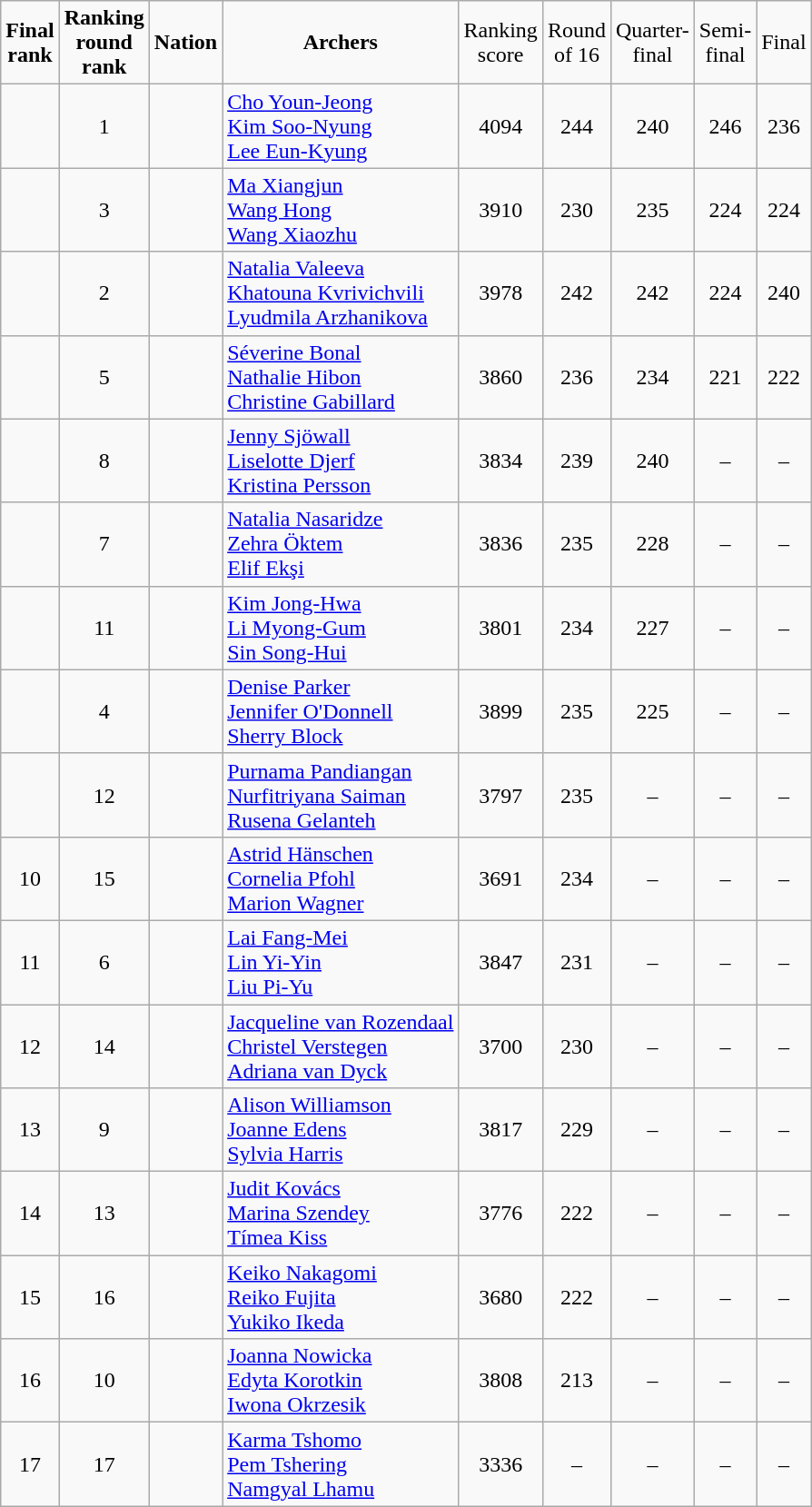<table class=wikitable style="text-align:center">
<tr>
<td><strong>Final <br> rank</strong></td>
<td><strong>Ranking <br> round <br> rank</strong></td>
<td><strong>Nation</strong></td>
<td><strong>Archers</strong></td>
<td>Ranking <br> score</td>
<td>Round<br>of 16</td>
<td>Quarter-<br>final</td>
<td>Semi-<br>final</td>
<td>Final</td>
</tr>
<tr>
<td></td>
<td>1</td>
<td align=left></td>
<td align=left><a href='#'>Cho Youn-Jeong</a> <br> <a href='#'>Kim Soo-Nyung</a> <br> <a href='#'>Lee Eun-Kyung</a></td>
<td>4094</td>
<td>244</td>
<td>240</td>
<td>246</td>
<td>236</td>
</tr>
<tr>
<td></td>
<td>3</td>
<td align=left></td>
<td align=left><a href='#'>Ma Xiangjun</a> <br> <a href='#'>Wang Hong</a><br> <a href='#'>Wang Xiaozhu</a></td>
<td>3910</td>
<td>230</td>
<td>235</td>
<td>224</td>
<td>224</td>
</tr>
<tr>
<td></td>
<td>2</td>
<td align=left></td>
<td align=left><a href='#'>Natalia Valeeva</a> <br> <a href='#'>Khatouna Kvrivichvili</a> <br> <a href='#'>Lyudmila Arzhanikova</a></td>
<td>3978</td>
<td>242</td>
<td>242</td>
<td>224</td>
<td>240</td>
</tr>
<tr>
<td></td>
<td>5</td>
<td align=left></td>
<td align=left><a href='#'>Séverine Bonal</a> <br> <a href='#'>Nathalie Hibon</a> <br> <a href='#'>Christine Gabillard</a></td>
<td>3860</td>
<td>236</td>
<td>234</td>
<td>221</td>
<td>222</td>
</tr>
<tr>
<td></td>
<td>8</td>
<td align=left></td>
<td align=left><a href='#'>Jenny Sjöwall</a> <br> <a href='#'>Liselotte Djerf</a> <br> <a href='#'>Kristina Persson</a></td>
<td>3834</td>
<td>239</td>
<td>240</td>
<td>–</td>
<td>–</td>
</tr>
<tr>
<td></td>
<td>7</td>
<td align=left></td>
<td align=left><a href='#'>Natalia Nasaridze</a> <br> <a href='#'>Zehra Öktem</a> <br> <a href='#'>Elif Ekşi</a></td>
<td>3836</td>
<td>235</td>
<td>228</td>
<td>–</td>
<td>–</td>
</tr>
<tr>
<td></td>
<td>11</td>
<td align=left></td>
<td align=left><a href='#'>Kim Jong-Hwa</a> <br> <a href='#'>Li Myong-Gum</a> <br> <a href='#'>Sin Song-Hui</a></td>
<td>3801</td>
<td>234</td>
<td>227</td>
<td>–</td>
<td>–</td>
</tr>
<tr>
<td></td>
<td>4</td>
<td align=left></td>
<td align=left><a href='#'>Denise Parker</a> <br> <a href='#'>Jennifer O'Donnell</a> <br> <a href='#'>Sherry Block</a></td>
<td>3899</td>
<td>235</td>
<td>225</td>
<td>–</td>
<td>–</td>
</tr>
<tr>
<td></td>
<td>12</td>
<td align=left></td>
<td align=left><a href='#'>Purnama Pandiangan</a> <br> <a href='#'>Nurfitriyana Saiman</a> <br> <a href='#'>Rusena Gelanteh</a></td>
<td>3797</td>
<td>235</td>
<td>–</td>
<td>–</td>
<td>–</td>
</tr>
<tr>
<td>10</td>
<td>15</td>
<td align=left></td>
<td align=left><a href='#'>Astrid Hänschen</a> <br> <a href='#'>Cornelia Pfohl</a> <br> <a href='#'>Marion Wagner</a></td>
<td>3691</td>
<td>234</td>
<td>–</td>
<td>–</td>
<td>–</td>
</tr>
<tr>
<td>11</td>
<td>6</td>
<td align=left></td>
<td align=left><a href='#'>Lai Fang-Mei</a> <br> <a href='#'>Lin Yi-Yin</a> <br> <a href='#'>Liu Pi-Yu</a></td>
<td>3847</td>
<td>231</td>
<td>–</td>
<td>–</td>
<td>–</td>
</tr>
<tr>
<td>12</td>
<td>14</td>
<td align=left></td>
<td align=left><a href='#'>Jacqueline van Rozendaal</a> <br> <a href='#'>Christel Verstegen</a> <br> <a href='#'>Adriana van Dyck</a></td>
<td>3700</td>
<td>230</td>
<td>–</td>
<td>–</td>
<td>–</td>
</tr>
<tr>
<td>13</td>
<td>9</td>
<td align=left></td>
<td align=left><a href='#'>Alison Williamson</a> <br> <a href='#'>Joanne Edens</a> <br> <a href='#'>Sylvia Harris</a></td>
<td>3817</td>
<td>229</td>
<td>–</td>
<td>–</td>
<td>–</td>
</tr>
<tr>
<td>14</td>
<td>13</td>
<td align=left></td>
<td align=left><a href='#'>Judit Kovács</a> <br> <a href='#'>Marina Szendey</a> <br> <a href='#'>Tímea Kiss</a></td>
<td>3776</td>
<td>222</td>
<td>–</td>
<td>–</td>
<td>–</td>
</tr>
<tr>
<td>15</td>
<td>16</td>
<td align=left></td>
<td align=left><a href='#'>Keiko Nakagomi</a> <br> <a href='#'>Reiko Fujita</a> <br> <a href='#'>Yukiko Ikeda</a></td>
<td>3680</td>
<td>222</td>
<td>–</td>
<td>–</td>
<td>–</td>
</tr>
<tr>
<td>16</td>
<td>10</td>
<td align=left></td>
<td align=left><a href='#'>Joanna Nowicka</a> <br> <a href='#'>Edyta Korotkin</a> <br> <a href='#'>Iwona Okrzesik</a></td>
<td>3808</td>
<td>213</td>
<td>–</td>
<td>–</td>
<td>–</td>
</tr>
<tr>
<td>17</td>
<td>17</td>
<td align=left></td>
<td align=left><a href='#'>Karma Tshomo</a> <br> <a href='#'>Pem Tshering</a> <br> <a href='#'>Namgyal Lhamu</a></td>
<td>3336</td>
<td>–</td>
<td>–</td>
<td>–</td>
<td>–</td>
</tr>
</table>
